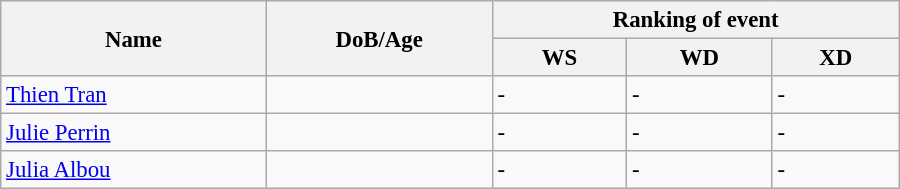<table class="wikitable" style="width:600px; font-size:95%;">
<tr>
<th rowspan="2" align="left">Name</th>
<th rowspan="2" align="left">DoB/Age</th>
<th colspan="3" align="center">Ranking of event</th>
</tr>
<tr>
<th align="center">WS</th>
<th>WD</th>
<th align="center">XD</th>
</tr>
<tr>
<td><a href='#'>Thien Tran</a></td>
<td></td>
<td>-</td>
<td>-</td>
<td>-</td>
</tr>
<tr>
<td><a href='#'>Julie Perrin</a></td>
<td></td>
<td>-</td>
<td>-</td>
<td>-</td>
</tr>
<tr>
<td><a href='#'>Julia Albou</a></td>
<td></td>
<td>-</td>
<td>-</td>
<td>-</td>
</tr>
</table>
